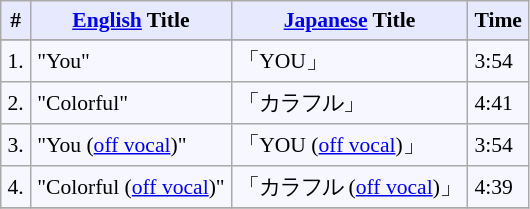<table border="" cellpadding="4" cellspacing="0" style="border: 1px #aaaaaa solid; border-collapse: collapse; padding: 0.2em; margin: 1em 1em 1em 0; background: #f7f8ff; font-size:0.9em">
<tr valign="middle" bgcolor="#e6e9ff">
<th rowspan="1">#</th>
<th rowspan="1"><a href='#'>English</a> Title</th>
<th colspan="1"><a href='#'>Japanese</a> Title</th>
<th rowspan="1">Time</th>
</tr>
<tr bgcolor="#e6e9ff">
</tr>
<tr>
<td>1.</td>
<td>"You"</td>
<td>「YOU」</td>
<td>3:54</td>
</tr>
<tr>
<td>2.</td>
<td>"Colorful"</td>
<td>「カラフル」</td>
<td>4:41</td>
</tr>
<tr>
<td>3.</td>
<td>"You (<a href='#'>off vocal</a>)"</td>
<td>「YOU (<a href='#'>off vocal</a>)」</td>
<td>3:54</td>
</tr>
<tr>
<td>4.</td>
<td>"Colorful (<a href='#'>off vocal</a>)"</td>
<td>「カラフル (<a href='#'>off vocal</a>)」</td>
<td>4:39</td>
</tr>
<tr>
</tr>
</table>
